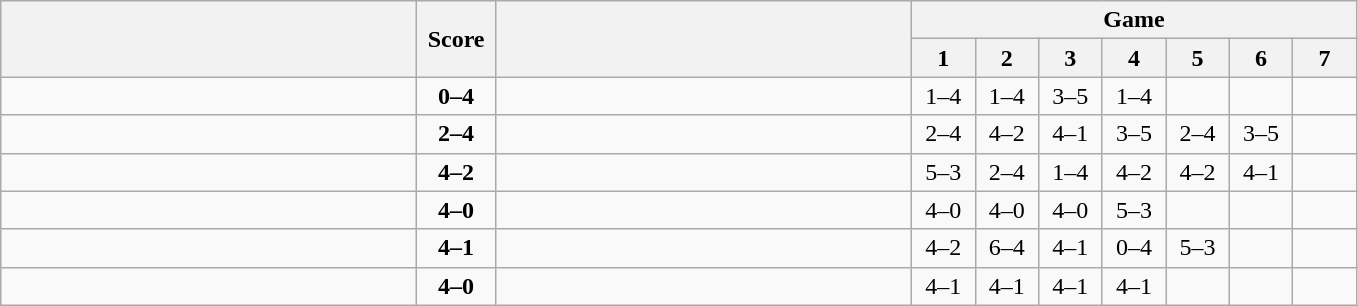<table class="wikitable" style="text-align: center;">
<tr>
<th rowspan=2 align="right" width="270"></th>
<th rowspan=2 width="45">Score</th>
<th rowspan=2 align="left" width="270"></th>
<th colspan=7>Game</th>
</tr>
<tr>
<th width="35">1</th>
<th width="35">2</th>
<th width="35">3</th>
<th width="35">4</th>
<th width="35">5</th>
<th width="35">6</th>
<th width="35">7</th>
</tr>
<tr>
<td align=left></td>
<td align=center><strong>0–4</strong></td>
<td align=left><strong></strong></td>
<td>1–4</td>
<td>1–4</td>
<td>3–5</td>
<td>1–4</td>
<td></td>
<td></td>
<td></td>
</tr>
<tr>
<td align=left></td>
<td align=center><strong>2–4</strong></td>
<td align=left><strong></strong></td>
<td>2–4</td>
<td>4–2</td>
<td>4–1</td>
<td>3–5</td>
<td>2–4</td>
<td>3–5</td>
<td></td>
</tr>
<tr>
<td align=left><strong></strong></td>
<td align=center><strong>4–2</strong></td>
<td align=left></td>
<td>5–3</td>
<td>2–4</td>
<td>1–4</td>
<td>4–2</td>
<td>4–2</td>
<td>4–1</td>
<td></td>
</tr>
<tr>
<td align=left><strong></strong></td>
<td align=center><strong>4–0</strong></td>
<td align=left></td>
<td>4–0</td>
<td>4–0</td>
<td>4–0</td>
<td>5–3</td>
<td></td>
<td></td>
<td></td>
</tr>
<tr>
<td align=left><strong></strong></td>
<td align=center><strong>4–1</strong></td>
<td align=left></td>
<td>4–2</td>
<td>6–4</td>
<td>4–1</td>
<td>0–4</td>
<td>5–3</td>
<td></td>
<td></td>
</tr>
<tr>
<td align=left><strong></strong></td>
<td align=center><strong>4–0</strong></td>
<td align=left></td>
<td>4–1</td>
<td>4–1</td>
<td>4–1</td>
<td>4–1</td>
<td></td>
<td></td>
<td></td>
</tr>
</table>
